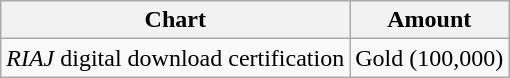<table class="wikitable">
<tr>
<th>Chart</th>
<th>Amount</th>
</tr>
<tr>
<td><em>RIAJ</em> digital download certification</td>
<td align="center">Gold (100,000)</td>
</tr>
</table>
